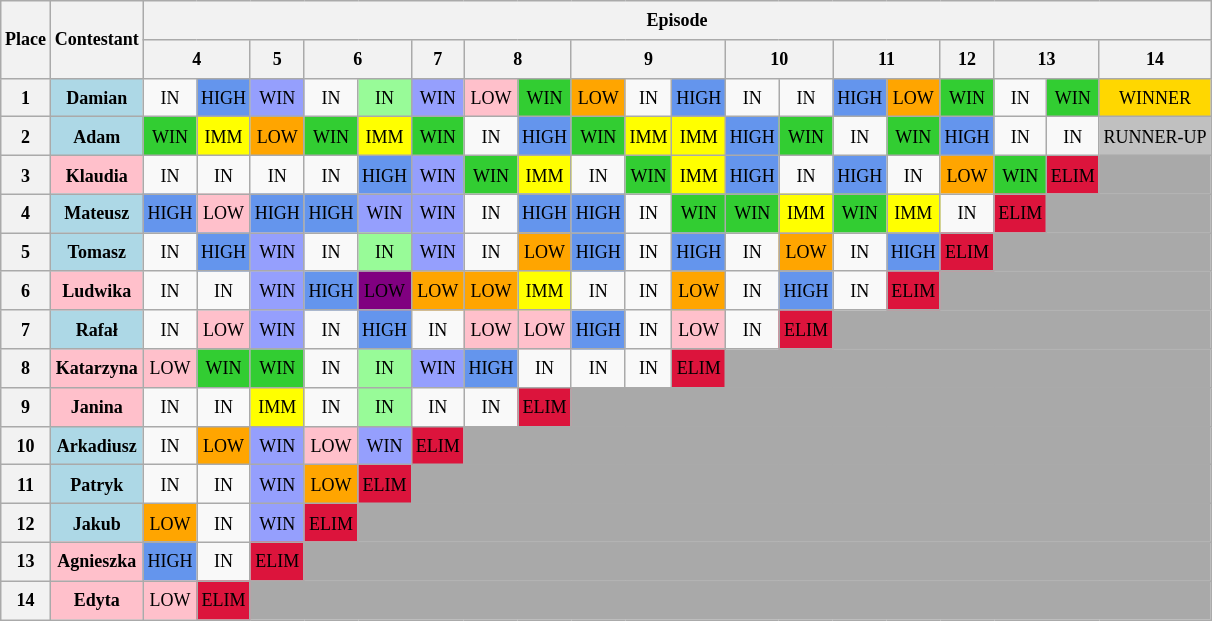<table class="wikitable" style="text-align: center; font-size: 9pt; line-height:20px;">
<tr>
<th rowspan="2">Place</th>
<th rowspan="2">Contestant</th>
<th colspan="19">Episode</th>
</tr>
<tr>
<th colspan="2">4</th>
<th colspan="1">5</th>
<th colspan="2">6</th>
<th colspan="1">7</th>
<th colspan="2">8</th>
<th colspan="3">9</th>
<th colspan="2">10</th>
<th colspan="2">11</th>
<th>12</th>
<th colspan="2">13</th>
<th>14</th>
</tr>
<tr>
<th>1</th>
<th style="background:lightblue">Damian</th>
<td>IN</td>
<td bgcolor=cornflowerblue>HIGH</td>
<td bgcolor=#959FFD>WIN</td>
<td>IN</td>
<td style="background:palegreen">IN</td>
<td bgcolor=#959FFD>WIN</td>
<td bgcolor=pink>LOW</td>
<td bgcolor=limegreen>WIN</td>
<td bgcolor=orange>LOW</td>
<td>IN</td>
<td bgcolor=cornflowerblue>HIGH</td>
<td>IN</td>
<td>IN</td>
<td bgcolor=cornflowerblue>HIGH</td>
<td bgcolor=orange>LOW</td>
<td bgcolor=limegreen>WIN</td>
<td>IN</td>
<td bgcolor=limegreen>WIN</td>
<td bgcolor=gold>WINNER</td>
</tr>
<tr>
<th>2</th>
<th style="background:lightblue">Adam</th>
<td bgcolor=limegreen>WIN</td>
<td bgcolor=yellow>IMM</td>
<td bgcolor=orange>LOW</td>
<td bgcolor=limegreen>WIN</td>
<td bgcolor=yellow>IMM</td>
<td bgcolor=limegreen>WIN</td>
<td>IN</td>
<td bgcolor=cornflowerblue>HIGH</td>
<td bgcolor=limegreen>WIN</td>
<td bgcolor=yellow>IMM</td>
<td bgcolor=yellow>IMM</td>
<td bgcolor=cornflowerblue>HIGH</td>
<td bgcolor=limegreen>WIN</td>
<td>IN</td>
<td bgcolor=limegreen>WIN</td>
<td bgcolor=cornflowerblue>HIGH</td>
<td>IN</td>
<td>IN</td>
<td bgcolor=silver>RUNNER-UP</td>
</tr>
<tr>
<th>3</th>
<th style="background:pink">Klaudia</th>
<td>IN</td>
<td>IN</td>
<td>IN</td>
<td>IN</td>
<td bgcolor=cornflowerblue>HIGH</td>
<td bgcolor=#959FFD>WIN</td>
<td bgcolor=limegreen>WIN</td>
<td bgcolor=yellow>IMM</td>
<td>IN</td>
<td bgcolor=limegreen>WIN</td>
<td bgcolor=yellow>IMM</td>
<td bgcolor=cornflowerblue>HIGH</td>
<td>IN</td>
<td bgcolor=cornflowerblue>HIGH</td>
<td>IN</td>
<td bgcolor=orange>LOW</td>
<td bgcolor=limegreen>WIN</td>
<td bgcolor=crimson>ELIM</td>
<td colspan="1" bgcolor=darkgrey></td>
</tr>
<tr>
<th>4</th>
<th style="background:lightblue">Mateusz</th>
<td bgcolor=cornflowerblue>HIGH</td>
<td bgcolor=pink>LOW</td>
<td bgcolor=cornflowerblue>HIGH</td>
<td bgcolor=cornflowerblue>HIGH</td>
<td bgcolor=#959FFD>WIN</td>
<td bgcolor=#959FFD>WIN</td>
<td>IN</td>
<td bgcolor=cornflowerblue>HIGH</td>
<td bgcolor=cornflowerblue>HIGH</td>
<td>IN</td>
<td bgcolor=limegreen>WIN</td>
<td bgcolor=limegreen>WIN</td>
<td bgcolor=yellow>IMM</td>
<td bgcolor=limegreen>WIN</td>
<td bgcolor=yellow>IMM</td>
<td>IN</td>
<td bgcolor=crimson>ELIM</td>
<td colspan="2" bgcolor=darkgrey></td>
</tr>
<tr>
<th>5</th>
<th style="background:lightblue">Tomasz</th>
<td>IN</td>
<td bgcolor=cornflowerblue>HIGH</td>
<td bgcolor=#959FFD>WIN</td>
<td>IN</td>
<td style="background:palegreen">IN</td>
<td bgcolor=#959FFD>WIN</td>
<td>IN</td>
<td bgcolor=orange>LOW</td>
<td bgcolor=cornflowerblue>HIGH</td>
<td>IN</td>
<td bgcolor=cornflowerblue>HIGH</td>
<td>IN</td>
<td bgcolor=orange>LOW</td>
<td>IN</td>
<td bgcolor=cornflowerblue>HIGH</td>
<td bgcolor=crimson>ELIM</td>
<td colspan="3" bgcolor=darkgrey></td>
</tr>
<tr>
<th>6</th>
<th style="background:pink">Ludwika</th>
<td>IN</td>
<td>IN</td>
<td bgcolor=#959FFD>WIN</td>
<td bgcolor=cornflowerblue>HIGH</td>
<td style="background:purple;">LOW</td>
<td bgcolor=orange>LOW</td>
<td bgcolor=orange>LOW</td>
<td bgcolor=yellow>IMM</td>
<td>IN</td>
<td>IN</td>
<td bgcolor=orange>LOW</td>
<td>IN</td>
<td bgcolor=cornflowerblue>HIGH</td>
<td>IN</td>
<td bgcolor=crimson>ELIM</td>
<td colspan="4" bgcolor=darkgrey></td>
</tr>
<tr>
<th>7</th>
<th style="background:lightblue">Rafał</th>
<td>IN</td>
<td bgcolor=pink>LOW</td>
<td bgcolor=#959FFD>WIN</td>
<td>IN</td>
<td bgcolor=cornflowerblue>HIGH</td>
<td>IN</td>
<td bgcolor=pink>LOW</td>
<td bgcolor=pink>LOW</td>
<td bgcolor=cornflowerblue>HIGH</td>
<td>IN</td>
<td bgcolor=pink>LOW</td>
<td>IN</td>
<td bgcolor=crimson>ELIM</td>
<td colspan="6" bgcolor="darkgrey"></td>
</tr>
<tr>
<th>8</th>
<th style="background:pink">Katarzyna</th>
<td bgcolor=pink>LOW</td>
<td bgcolor=limegreen>WIN</td>
<td bgcolor=limegreen>WIN</td>
<td>IN</td>
<td style="background:palegreen">IN</td>
<td bgcolor=#959FFD>WIN</td>
<td bgcolor=cornflowerblue>HIGH</td>
<td>IN</td>
<td>IN</td>
<td>IN</td>
<td bgcolor=crimson>ELIM</td>
<td colspan="8" bgcolor="darkgrey"></td>
</tr>
<tr>
<th>9</th>
<th style="background:pink">Janina</th>
<td>IN</td>
<td>IN</td>
<td bgcolor=yellow>IMM</td>
<td>IN</td>
<td style="background:palegreen">IN</td>
<td>IN</td>
<td>IN</td>
<td bgcolor=crimson>ELIM</td>
<td colspan="11" bgcolor="darkgrey"></td>
</tr>
<tr>
<th>10</th>
<th style="background:lightblue">Arkadiusz</th>
<td>IN</td>
<td bgcolor=orange>LOW</td>
<td bgcolor=#959FFD>WIN</td>
<td bgcolor=pink>LOW</td>
<td bgcolor=#959FFD>WIN</td>
<td bgcolor=crimson>ELIM</td>
<td colspan="13" bgcolor="darkgrey"></td>
</tr>
<tr>
<th>11</th>
<th style="background:lightblue">Patryk</th>
<td>IN</td>
<td>IN</td>
<td bgcolor=#959FFD>WIN</td>
<td bgcolor=orange>LOW</td>
<td bgcolor=crimson>ELIM</td>
<td colspan="14" bgcolor=darkgrey></td>
</tr>
<tr>
<th>12</th>
<th style="background:lightblue">Jakub</th>
<td bgcolor=orange>LOW</td>
<td>IN</td>
<td bgcolor=#959FFD>WIN</td>
<td bgcolor=crimson>ELIM</td>
<td colspan="15" bgcolor=darkgrey></td>
</tr>
<tr>
<th>13</th>
<th style="background:pink">Agnieszka</th>
<td bgcolor=cornflowerblue>HIGH</td>
<td>IN</td>
<td bgcolor=crimson>ELIM</td>
<td colspan="16" bgcolor=darkgrey></td>
</tr>
<tr>
<th>14</th>
<th style="background:pink">Edyta</th>
<td bgcolor=pink>LOW</td>
<td bgcolor=crimson>ELIM</td>
<td colspan="17" bgcolor="darkgrey"></td>
</tr>
</table>
